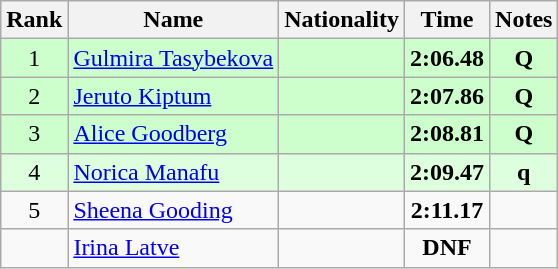<table class="wikitable sortable" style="text-align:center">
<tr>
<th>Rank</th>
<th>Name</th>
<th>Nationality</th>
<th>Time</th>
<th>Notes</th>
</tr>
<tr bgcolor=ccffcc>
<td>1</td>
<td align=left><a href='#'>Gulmira Tasybekova</a></td>
<td align=left></td>
<td><strong>2:06.48</strong></td>
<td><strong>Q</strong></td>
</tr>
<tr bgcolor=ccffcc>
<td>2</td>
<td align=left><a href='#'>Jeruto Kiptum</a></td>
<td align=left></td>
<td><strong>2:07.86</strong></td>
<td><strong>Q</strong></td>
</tr>
<tr bgcolor=ccffcc>
<td>3</td>
<td align=left><a href='#'>Alice Goodberg</a></td>
<td align=left></td>
<td><strong>2:08.81</strong></td>
<td><strong>Q</strong></td>
</tr>
<tr bgcolor=ddffdd>
<td>4</td>
<td align=left><a href='#'>Norica Manafu</a></td>
<td align=left></td>
<td><strong>2:09.47</strong></td>
<td><strong>q</strong></td>
</tr>
<tr>
<td>5</td>
<td align=left><a href='#'>Sheena Gooding</a></td>
<td align=left></td>
<td><strong>2:11.17</strong></td>
<td></td>
</tr>
<tr>
<td></td>
<td align=left><a href='#'>Irina Latve</a></td>
<td align=left></td>
<td><strong>DNF</strong></td>
<td></td>
</tr>
</table>
